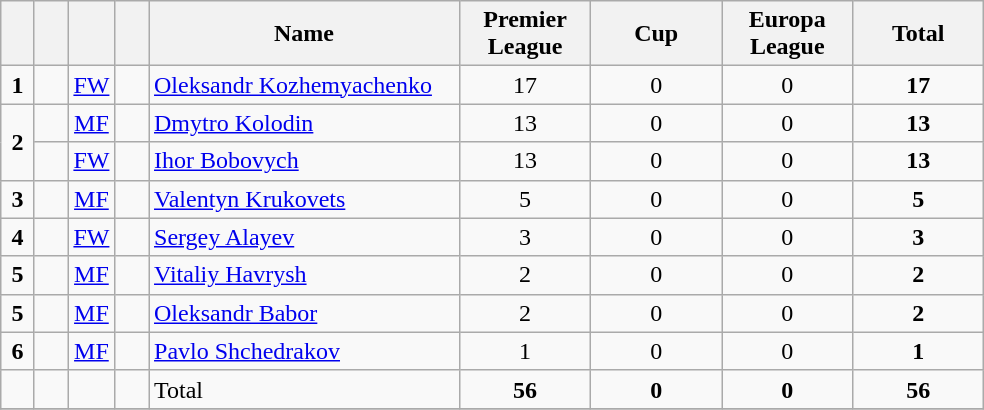<table class="wikitable" style="text-align:center">
<tr>
<th width=15></th>
<th width=15></th>
<th width=15></th>
<th width=15></th>
<th width=200>Name</th>
<th width=80><strong>Premier League</strong></th>
<th width=80><strong>Cup</strong></th>
<th width=80><strong>Europa League</strong></th>
<th width=80>Total</th>
</tr>
<tr>
<td><strong>1</strong></td>
<td></td>
<td><a href='#'>FW</a></td>
<td></td>
<td align=left><a href='#'>Oleksandr Kozhemyachenko</a></td>
<td>17</td>
<td>0</td>
<td>0</td>
<td><strong>17</strong></td>
</tr>
<tr>
<td rowspan=2><strong>2</strong></td>
<td></td>
<td><a href='#'>MF</a></td>
<td></td>
<td align=left><a href='#'>Dmytro Kolodin</a></td>
<td>13</td>
<td>0</td>
<td>0</td>
<td><strong>13</strong></td>
</tr>
<tr>
<td></td>
<td><a href='#'>FW</a></td>
<td></td>
<td align=left><a href='#'>Ihor Bobovych</a></td>
<td>13</td>
<td>0</td>
<td>0</td>
<td><strong>13</strong></td>
</tr>
<tr>
<td><strong>3</strong></td>
<td></td>
<td><a href='#'>MF</a></td>
<td></td>
<td align=left><a href='#'>Valentyn Krukovets</a></td>
<td>5</td>
<td>0</td>
<td>0</td>
<td><strong>5</strong></td>
</tr>
<tr>
<td><strong>4</strong></td>
<td></td>
<td><a href='#'>FW</a></td>
<td></td>
<td align=left><a href='#'>Sergey Alayev</a></td>
<td>3</td>
<td>0</td>
<td>0</td>
<td><strong>3</strong></td>
</tr>
<tr>
<td><strong>5</strong></td>
<td></td>
<td><a href='#'>MF</a></td>
<td></td>
<td align=left><a href='#'>Vitaliy Havrysh</a></td>
<td>2</td>
<td>0</td>
<td>0</td>
<td><strong>2</strong></td>
</tr>
<tr>
<td><strong>5</strong></td>
<td></td>
<td><a href='#'>MF</a></td>
<td></td>
<td align=left><a href='#'>Oleksandr Babor</a></td>
<td>2</td>
<td>0</td>
<td>0</td>
<td><strong>2</strong></td>
</tr>
<tr>
<td><strong>6</strong></td>
<td></td>
<td><a href='#'>MF</a></td>
<td></td>
<td align=left><a href='#'>Pavlo Shchedrakov</a></td>
<td>1</td>
<td>0</td>
<td>0</td>
<td><strong>1</strong></td>
</tr>
<tr>
<td></td>
<td></td>
<td></td>
<td></td>
<td align=left>Total</td>
<td><strong>56</strong></td>
<td><strong>0</strong></td>
<td><strong>0</strong></td>
<td><strong>56</strong></td>
</tr>
<tr>
</tr>
</table>
